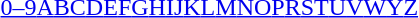<table id="toc" class="toc" summary="Class">
<tr>
<th></th>
</tr>
<tr>
<td style="text-align:center;"><a href='#'>0–9</a><a href='#'>A</a><a href='#'>B</a><a href='#'>C</a><a href='#'>D</a><a href='#'>E</a><a href='#'>F</a><a href='#'>G</a><a href='#'>H</a><a href='#'>I</a><a href='#'>J</a><a href='#'>K</a><a href='#'>L</a><a href='#'>M</a><a href='#'>N</a><a href='#'>O</a><a href='#'>P</a><a href='#'>R</a><a href='#'>S</a><a href='#'>T</a><a href='#'>U</a><a href='#'>V</a><a href='#'>W</a><a href='#'>Y</a><a href='#'>Z</a></td>
</tr>
</table>
